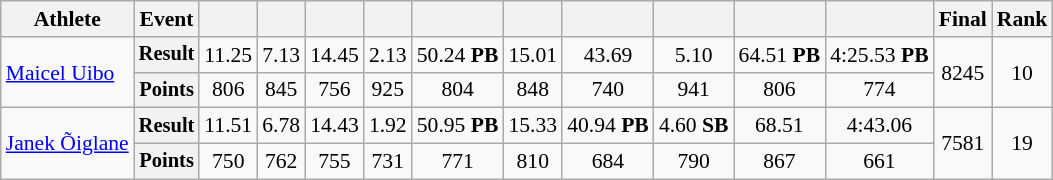<table class="wikitable" style="font-size:90%">
<tr>
<th>Athlete</th>
<th>Event</th>
<th></th>
<th></th>
<th></th>
<th></th>
<th></th>
<th></th>
<th></th>
<th></th>
<th></th>
<th></th>
<th>Final</th>
<th>Rank</th>
</tr>
<tr style=text-align:center>
<td rowspan=2 style=text-align:left><a href='#'>Maicel Uibo</a></td>
<th style="font-size:95%">Result</th>
<td>11.25</td>
<td>7.13</td>
<td>14.45</td>
<td>2.13</td>
<td>50.24 <strong>PB</strong></td>
<td>15.01</td>
<td>43.69</td>
<td>5.10</td>
<td>64.51 <strong>PB</strong></td>
<td>4:25.53 <strong>PB</strong></td>
<td rowspan=2>8245</td>
<td rowspan=2>10</td>
</tr>
<tr style=text-align:center>
<th style="font-size:95%">Points</th>
<td>806</td>
<td>845</td>
<td>756</td>
<td>925</td>
<td>804</td>
<td>848</td>
<td>740</td>
<td>941</td>
<td>806</td>
<td>774</td>
</tr>
<tr style=text-align:center>
<td rowspan=2 style=text-align:left><a href='#'>Janek Õiglane</a></td>
<th style="font-size:95%">Result</th>
<td>11.51</td>
<td>6.78</td>
<td>14.43</td>
<td>1.92</td>
<td>50.95 <strong>PB</strong></td>
<td>15.33</td>
<td>40.94 <strong>PB</strong></td>
<td>4.60 <strong>SB</strong></td>
<td>68.51</td>
<td>4:43.06</td>
<td rowspan=2>7581</td>
<td rowspan=2>19</td>
</tr>
<tr style=text-align:center>
<th style="font-size:95%">Points</th>
<td>750</td>
<td>762</td>
<td>755</td>
<td>731</td>
<td>771</td>
<td>810</td>
<td>684</td>
<td>790</td>
<td>867</td>
<td>661</td>
</tr>
</table>
